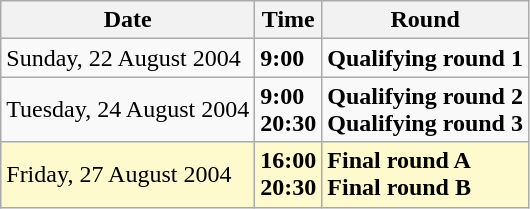<table class="wikitable">
<tr>
<th>Date</th>
<th>Time</th>
<th>Round</th>
</tr>
<tr>
<td>Sunday, 22 August 2004</td>
<td><strong>9:00</strong></td>
<td><strong>Qualifying round 1</strong></td>
</tr>
<tr>
<td>Tuesday, 24 August 2004</td>
<td><strong>9:00</strong><br><strong>20:30</strong></td>
<td><strong>Qualifying round 2</strong><br><strong>Qualifying round 3</strong></td>
</tr>
<tr style=background:lemonchiffon>
<td>Friday, 27 August 2004</td>
<td><strong>16:00</strong><br><strong>20:30</strong></td>
<td><strong>Final round A</strong><br><strong>Final round B</strong></td>
</tr>
</table>
